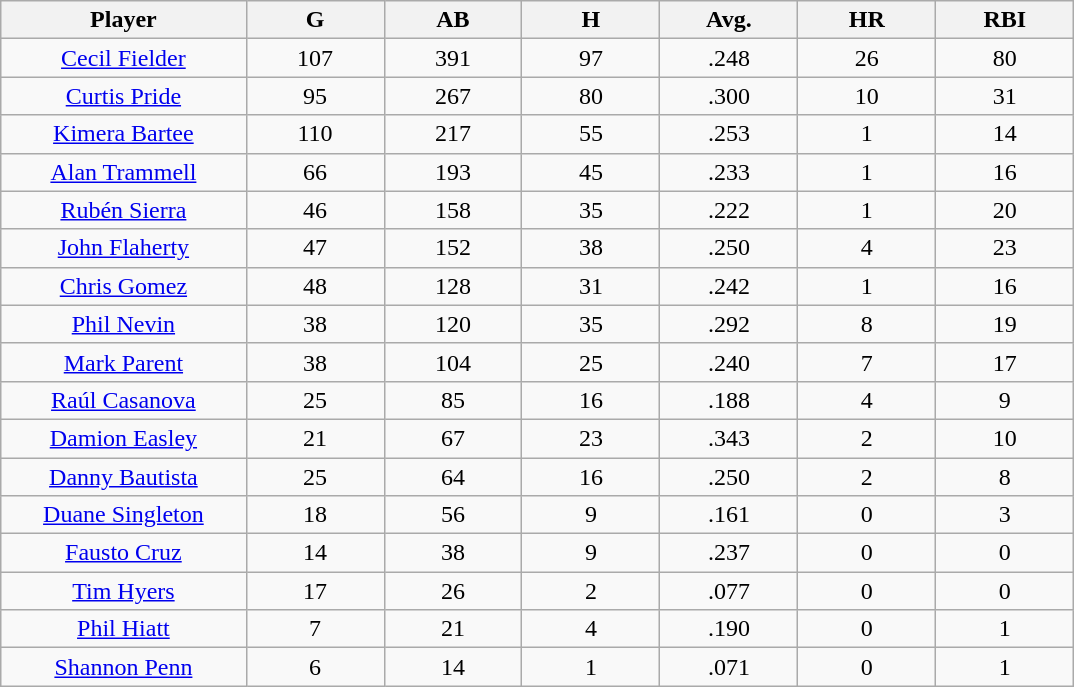<table class="wikitable sortable">
<tr>
<th bgcolor="#DDDDFF" width="16%">Player</th>
<th bgcolor="#DDDDFF" width="9%">G</th>
<th bgcolor="#DDDDFF" width="9%">AB</th>
<th bgcolor="#DDDDFF" width="9%">H</th>
<th bgcolor="#DDDDFF" width="9%">Avg.</th>
<th bgcolor="#DDDDFF" width="9%">HR</th>
<th bgcolor="#DDDDFF" width="9%">RBI</th>
</tr>
<tr align="center">
<td><a href='#'>Cecil Fielder</a></td>
<td>107</td>
<td>391</td>
<td>97</td>
<td>.248</td>
<td>26</td>
<td>80</td>
</tr>
<tr align="center">
<td><a href='#'>Curtis Pride</a></td>
<td>95</td>
<td>267</td>
<td>80</td>
<td>.300</td>
<td>10</td>
<td>31</td>
</tr>
<tr align="center">
<td><a href='#'>Kimera Bartee</a></td>
<td>110</td>
<td>217</td>
<td>55</td>
<td>.253</td>
<td>1</td>
<td>14</td>
</tr>
<tr align=center>
<td><a href='#'>Alan Trammell</a></td>
<td>66</td>
<td>193</td>
<td>45</td>
<td>.233</td>
<td>1</td>
<td>16</td>
</tr>
<tr align="center">
<td><a href='#'>Rubén Sierra</a></td>
<td>46</td>
<td>158</td>
<td>35</td>
<td>.222</td>
<td>1</td>
<td>20</td>
</tr>
<tr align="center">
<td><a href='#'>John Flaherty</a></td>
<td>47</td>
<td>152</td>
<td>38</td>
<td>.250</td>
<td>4</td>
<td>23</td>
</tr>
<tr align="center">
<td><a href='#'>Chris Gomez</a></td>
<td>48</td>
<td>128</td>
<td>31</td>
<td>.242</td>
<td>1</td>
<td>16</td>
</tr>
<tr align="center">
<td><a href='#'>Phil Nevin</a></td>
<td>38</td>
<td>120</td>
<td>35</td>
<td>.292</td>
<td>8</td>
<td>19</td>
</tr>
<tr align="center">
<td><a href='#'>Mark Parent</a></td>
<td>38</td>
<td>104</td>
<td>25</td>
<td>.240</td>
<td>7</td>
<td>17</td>
</tr>
<tr align="center">
<td><a href='#'>Raúl Casanova</a></td>
<td>25</td>
<td>85</td>
<td>16</td>
<td>.188</td>
<td>4</td>
<td>9</td>
</tr>
<tr align=center>
<td><a href='#'>Damion Easley</a></td>
<td>21</td>
<td>67</td>
<td>23</td>
<td>.343</td>
<td>2</td>
<td>10</td>
</tr>
<tr align=center>
<td><a href='#'>Danny Bautista</a></td>
<td>25</td>
<td>64</td>
<td>16</td>
<td>.250</td>
<td>2</td>
<td>8</td>
</tr>
<tr align=center>
<td><a href='#'>Duane Singleton</a></td>
<td>18</td>
<td>56</td>
<td>9</td>
<td>.161</td>
<td>0</td>
<td>3</td>
</tr>
<tr align=center>
<td><a href='#'>Fausto Cruz</a></td>
<td>14</td>
<td>38</td>
<td>9</td>
<td>.237</td>
<td>0</td>
<td>0</td>
</tr>
<tr align=center>
<td><a href='#'>Tim Hyers</a></td>
<td>17</td>
<td>26</td>
<td>2</td>
<td>.077</td>
<td>0</td>
<td>0</td>
</tr>
<tr align=center>
<td><a href='#'>Phil Hiatt</a></td>
<td>7</td>
<td>21</td>
<td>4</td>
<td>.190</td>
<td>0</td>
<td>1</td>
</tr>
<tr align=center>
<td><a href='#'>Shannon Penn</a></td>
<td>6</td>
<td>14</td>
<td>1</td>
<td>.071</td>
<td>0</td>
<td>1</td>
</tr>
</table>
